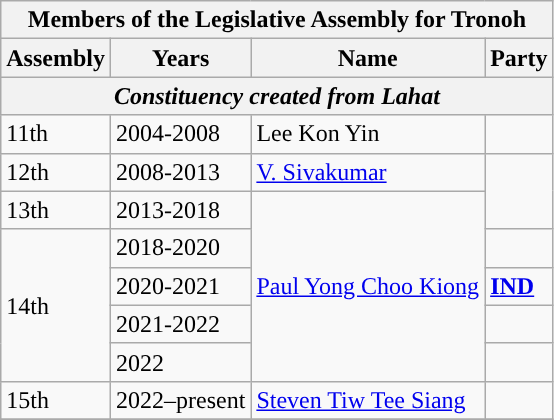<table class="wikitable">
<tr>
<th colspan="4">Members of the Legislative Assembly for Tronoh</th>
</tr>
<tr>
<th>Assembly</th>
<th>Years</th>
<th>Name</th>
<th>Party</th>
</tr>
<tr>
<th colspan="4"><em>Constituency created from Lahat</em></th>
</tr>
<tr>
<td>11th</td>
<td>2004-2008</td>
<td>Lee Kon Yin</td>
<td></td>
</tr>
<tr>
<td>12th</td>
<td>2008-2013</td>
<td><a href='#'>V. Sivakumar</a></td>
<td rowspan="2"></td>
</tr>
<tr>
<td>13th</td>
<td>2013-2018</td>
<td rowspan="5"><a href='#'>Paul Yong Choo Kiong</a></td>
</tr>
<tr>
<td rowspan="4">14th</td>
<td>2018-2020</td>
<td></td>
</tr>
<tr>
<td>2020-2021</td>
<td><strong><a href='#'>IND</a></strong></td>
</tr>
<tr>
<td>2021-2022</td>
<td></td>
</tr>
<tr>
<td>2022</td>
<td></td>
</tr>
<tr>
<td>15th</td>
<td>2022–present</td>
<td><a href='#'>Steven Tiw Tee Siang</a></td>
<td></td>
</tr>
<tr>
</tr>
</table>
